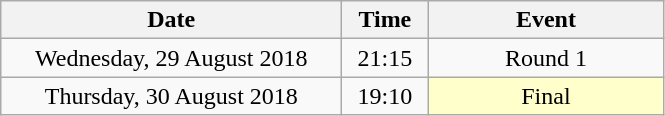<table class = "wikitable" style="text-align:center;">
<tr>
<th width=220>Date</th>
<th width=50>Time</th>
<th width=150>Event</th>
</tr>
<tr>
<td>Wednesday, 29 August 2018</td>
<td>21:15</td>
<td>Round 1</td>
</tr>
<tr>
<td>Thursday, 30 August 2018</td>
<td>19:10</td>
<td bgcolor=ffffcc>Final</td>
</tr>
</table>
